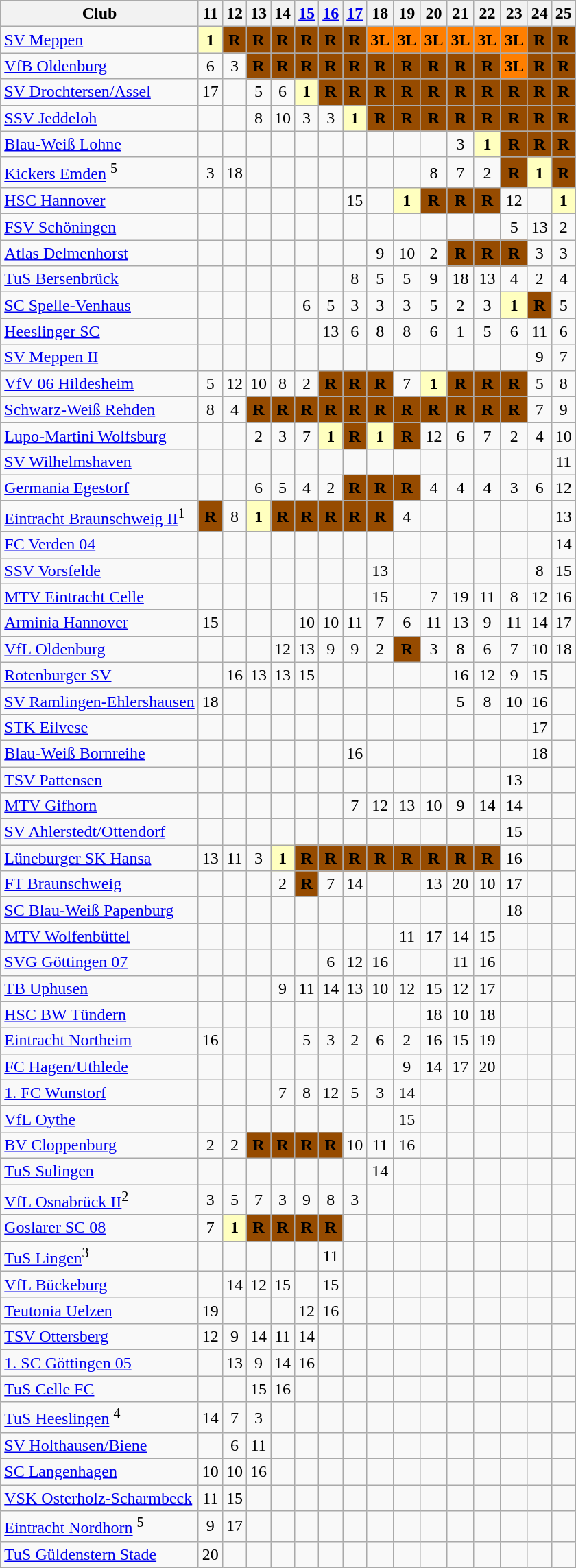<table class="wikitable sortable">
<tr>
<th>Club</th>
<th class="unsortable">11</th>
<th class="unsortable">12</th>
<th class="unsortable">13</th>
<th class="unsortable">14</th>
<th class="unsortable"><a href='#'>15</a></th>
<th class="unsortable"><a href='#'>16</a></th>
<th class="unsortable"><a href='#'>17</a></th>
<th class="unsortable">18</th>
<th class="unsortable">19</th>
<th class="unsortable">20</th>
<th class="unsortable">21</th>
<th class="unsortable">22</th>
<th class="unsortable">23</th>
<th class="unsortable">24</th>
<th class="unsortable">25</th>
</tr>
<tr align="center">
<td align="left"><a href='#'>SV Meppen</a></td>
<td style="background:#ffffbf"><strong>1</strong></td>
<td style="background:#964B00"><strong>R</strong></td>
<td style="background:#964B00"><strong>R</strong></td>
<td style="background:#964B00"><strong>R</strong></td>
<td style="background:#964B00"><strong>R</strong></td>
<td style="background:#964B00"><strong>R</strong></td>
<td style="background:#964B00"><strong>R</strong></td>
<td style="background:#FF7F00"><strong>3L</strong></td>
<td style="background:#FF7F00"><strong>3L</strong></td>
<td style="background:#FF7F00"><strong>3L</strong></td>
<td style="background:#FF7F00"><strong>3L</strong></td>
<td style="background:#FF7F00"><strong>3L</strong></td>
<td style="background:#FF7F00"><strong>3L</strong></td>
<td style="background:#964B00"><strong>R</strong></td>
<td style="background:#964B00"><strong>R</strong></td>
</tr>
<tr align="center">
<td align="left"><a href='#'>VfB Oldenburg</a></td>
<td>6</td>
<td>3</td>
<td style="background:#964B00"><strong>R</strong></td>
<td style="background:#964B00"><strong>R</strong></td>
<td style="background:#964B00"><strong>R</strong></td>
<td style="background:#964B00"><strong>R</strong></td>
<td style="background:#964B00"><strong>R</strong></td>
<td style="background:#964B00"><strong>R</strong></td>
<td style="background:#964B00"><strong>R</strong></td>
<td style="background:#964B00"><strong>R</strong></td>
<td style="background:#964B00"><strong>R</strong></td>
<td style="background:#964B00"><strong>R</strong></td>
<td style="background:#FF7F00"><strong>3L</strong></td>
<td style="background:#964B00"><strong>R</strong></td>
<td style="background:#964B00"><strong>R</strong></td>
</tr>
<tr align="center">
<td align="left"><a href='#'>SV Drochtersen/Assel</a></td>
<td>17</td>
<td></td>
<td>5</td>
<td>6</td>
<td style="background:#ffffbf"><strong>1</strong></td>
<td style="background:#964B00"><strong>R</strong></td>
<td style="background:#964B00"><strong>R</strong></td>
<td style="background:#964B00"><strong>R</strong></td>
<td style="background:#964B00"><strong>R</strong></td>
<td style="background:#964B00"><strong>R</strong></td>
<td style="background:#964B00"><strong>R</strong></td>
<td style="background:#964B00"><strong>R</strong></td>
<td style="background:#964B00"><strong>R</strong></td>
<td style="background:#964B00"><strong>R</strong></td>
<td style="background:#964B00"><strong>R</strong></td>
</tr>
<tr align="center">
<td align="left"><a href='#'>SSV Jeddeloh</a></td>
<td></td>
<td></td>
<td>8</td>
<td>10</td>
<td>3</td>
<td>3</td>
<td style="background:#ffffbf"><strong>1</strong></td>
<td style="background:#964B00"><strong>R</strong></td>
<td style="background:#964B00"><strong>R</strong></td>
<td style="background:#964B00"><strong>R</strong></td>
<td style="background:#964B00"><strong>R</strong></td>
<td style="background:#964B00"><strong>R</strong></td>
<td style="background:#964B00"><strong>R</strong></td>
<td style="background:#964B00"><strong>R</strong></td>
<td style="background:#964B00"><strong>R</strong></td>
</tr>
<tr style="text-align:center;">
<td align="left"><a href='#'>Blau-Weiß Lohne</a></td>
<td></td>
<td></td>
<td></td>
<td></td>
<td></td>
<td></td>
<td></td>
<td></td>
<td></td>
<td></td>
<td>3</td>
<td style="background:#ffffbf"><strong>1</strong></td>
<td style="background:#964B00"><strong>R</strong></td>
<td style="background:#964B00"><strong>R</strong></td>
<td style="background:#964B00"><strong>R</strong></td>
</tr>
<tr align="center">
<td align="left"><a href='#'>Kickers Emden</a> <sup>5</sup></td>
<td>3</td>
<td>18</td>
<td></td>
<td></td>
<td></td>
<td></td>
<td></td>
<td></td>
<td></td>
<td>8</td>
<td>7</td>
<td>2</td>
<td style="background:#964B00"><strong>R</strong></td>
<td style="background:#ffffbf"><strong>1</strong></td>
<td style="background:#964B00"><strong>R</strong></td>
</tr>
<tr align="center">
<td align="left"><a href='#'>HSC Hannover</a></td>
<td></td>
<td></td>
<td></td>
<td></td>
<td></td>
<td></td>
<td>15</td>
<td></td>
<td style="background:#ffffbf"><strong>1</strong></td>
<td style="background:#964B00"><strong>R</strong></td>
<td style="background:#964B00"><strong>R</strong></td>
<td style="background:#964B00"><strong>R</strong></td>
<td>12</td>
<td></td>
<td style="background:#ffffbf"><strong>1</strong></td>
</tr>
<tr align="center">
<td align="left"><a href='#'>FSV Schöningen</a></td>
<td></td>
<td></td>
<td></td>
<td></td>
<td></td>
<td></td>
<td></td>
<td></td>
<td></td>
<td></td>
<td></td>
<td></td>
<td>5</td>
<td>13</td>
<td>2</td>
</tr>
<tr align="center">
<td align="left"><a href='#'>Atlas Delmenhorst</a></td>
<td></td>
<td></td>
<td></td>
<td></td>
<td></td>
<td></td>
<td></td>
<td>9</td>
<td>10</td>
<td>2</td>
<td style="background:#964B00"><strong>R</strong></td>
<td style="background:#964B00"><strong>R</strong></td>
<td style="background:#964B00"><strong>R</strong></td>
<td>3</td>
<td>3</td>
</tr>
<tr align="center">
<td align="left"><a href='#'>TuS Bersenbrück</a></td>
<td></td>
<td></td>
<td></td>
<td></td>
<td></td>
<td></td>
<td>8</td>
<td>5</td>
<td>5</td>
<td>9</td>
<td>18</td>
<td>13</td>
<td>4</td>
<td>2</td>
<td>4</td>
</tr>
<tr align="center">
<td align="left"><a href='#'>SC Spelle-Venhaus</a></td>
<td></td>
<td></td>
<td></td>
<td></td>
<td>6</td>
<td>5</td>
<td>3</td>
<td>3</td>
<td>3</td>
<td>5</td>
<td>2</td>
<td>3</td>
<td style="background:#ffffbf"><strong>1</strong></td>
<td style="background:#964B00"><strong>R</strong></td>
<td>5</td>
</tr>
<tr align="center">
<td align="left"><a href='#'>Heeslinger SC</a></td>
<td></td>
<td></td>
<td></td>
<td></td>
<td></td>
<td>13</td>
<td>6</td>
<td>8</td>
<td>8</td>
<td>6</td>
<td>1</td>
<td>5</td>
<td>6</td>
<td>11</td>
<td>6</td>
</tr>
<tr align="center">
<td align="left"><a href='#'>SV Meppen II</a></td>
<td></td>
<td></td>
<td></td>
<td></td>
<td></td>
<td></td>
<td></td>
<td></td>
<td></td>
<td></td>
<td></td>
<td></td>
<td></td>
<td>9</td>
<td>7</td>
</tr>
<tr align="center">
<td align="left"><a href='#'>VfV 06 Hildesheim</a></td>
<td>5</td>
<td>12</td>
<td>10</td>
<td>8</td>
<td>2</td>
<td style="background:#964B00"><strong>R</strong></td>
<td style="background:#964B00"><strong>R</strong></td>
<td style="background:#964B00"><strong>R</strong></td>
<td>7</td>
<td style="background:#ffffbf"><strong>1</strong></td>
<td style="background:#964B00"><strong>R</strong></td>
<td style="background:#964B00"><strong>R</strong></td>
<td style="background:#964B00"><strong>R</strong></td>
<td>5</td>
<td>8</td>
</tr>
<tr align="center">
<td align="left"><a href='#'>Schwarz-Weiß Rehden</a></td>
<td>8</td>
<td>4</td>
<td style="background:#964B00"><strong>R</strong></td>
<td style="background:#964B00"><strong>R</strong></td>
<td style="background:#964B00"><strong>R</strong></td>
<td style="background:#964B00"><strong>R</strong></td>
<td style="background:#964B00"><strong>R</strong></td>
<td style="background:#964B00"><strong>R</strong></td>
<td style="background:#964B00"><strong>R</strong></td>
<td style="background:#964B00"><strong>R</strong></td>
<td style="background:#964B00"><strong>R</strong></td>
<td style="background:#964B00"><strong>R</strong></td>
<td style="background:#964B00"><strong>R</strong></td>
<td>7</td>
<td>9</td>
</tr>
<tr align="center">
<td align="left"><a href='#'>Lupo-Martini Wolfsburg</a></td>
<td></td>
<td></td>
<td>2</td>
<td>3</td>
<td>7</td>
<td style="background:#ffffbf"><strong>1</strong></td>
<td style="background:#964B00"><strong>R</strong></td>
<td style="background:#ffffbf"><strong>1</strong></td>
<td style="background:#964B00"><strong>R</strong></td>
<td>12</td>
<td>6</td>
<td>7</td>
<td>2</td>
<td>4</td>
<td>10</td>
</tr>
<tr align="center">
<td align="left"><a href='#'>SV Wilhelmshaven</a></td>
<td></td>
<td></td>
<td></td>
<td></td>
<td></td>
<td></td>
<td></td>
<td></td>
<td></td>
<td></td>
<td></td>
<td></td>
<td></td>
<td></td>
<td>11</td>
</tr>
<tr align="center">
<td align="left"><a href='#'>Germania Egestorf</a></td>
<td></td>
<td></td>
<td>6</td>
<td>5</td>
<td>4</td>
<td>2</td>
<td style="background:#964B00"><strong>R</strong></td>
<td style="background:#964B00"><strong>R</strong></td>
<td style="background:#964B00"><strong>R</strong></td>
<td>4</td>
<td>4</td>
<td>4</td>
<td>3</td>
<td>6</td>
<td>12</td>
</tr>
<tr align="center">
<td align="left"><a href='#'>Eintracht Braunschweig II</a><sup>1</sup></td>
<td style="background:#964B00"><strong>R</strong></td>
<td>8</td>
<td style="background:#ffffbf"><strong>1</strong></td>
<td style="background:#964B00"><strong>R</strong></td>
<td style="background:#964B00"><strong>R</strong></td>
<td style="background:#964B00"><strong>R</strong></td>
<td style="background:#964B00"><strong>R</strong></td>
<td style="background:#964B00"><strong>R</strong></td>
<td>4</td>
<td></td>
<td></td>
<td></td>
<td></td>
<td></td>
<td>13</td>
</tr>
<tr align="center">
<td align="left"><a href='#'>FC Verden 04</a></td>
<td></td>
<td></td>
<td></td>
<td></td>
<td></td>
<td></td>
<td></td>
<td></td>
<td></td>
<td></td>
<td></td>
<td></td>
<td></td>
<td></td>
<td>14</td>
</tr>
<tr align="center">
<td align="left"><a href='#'>SSV Vorsfelde</a></td>
<td></td>
<td></td>
<td></td>
<td></td>
<td></td>
<td></td>
<td></td>
<td>13</td>
<td></td>
<td></td>
<td></td>
<td></td>
<td></td>
<td>8</td>
<td>15</td>
</tr>
<tr align="center">
<td align="left"><a href='#'>MTV Eintracht Celle</a></td>
<td></td>
<td></td>
<td></td>
<td></td>
<td></td>
<td></td>
<td></td>
<td>15</td>
<td></td>
<td>7</td>
<td>19</td>
<td>11</td>
<td>8</td>
<td>12</td>
<td>16</td>
</tr>
<tr align="center">
<td align="left"><a href='#'>Arminia Hannover</a></td>
<td>15</td>
<td></td>
<td></td>
<td></td>
<td>10</td>
<td>10</td>
<td>11</td>
<td>7</td>
<td>6</td>
<td>11</td>
<td>13</td>
<td>9</td>
<td>11</td>
<td>14</td>
<td>17</td>
</tr>
<tr align="center">
<td align="left"><a href='#'>VfL Oldenburg</a></td>
<td></td>
<td></td>
<td></td>
<td>12</td>
<td>13</td>
<td>9</td>
<td>9</td>
<td>2</td>
<td style="background:#964B00"><strong>R</strong></td>
<td>3</td>
<td>8</td>
<td>6</td>
<td>7</td>
<td>10</td>
<td>18</td>
</tr>
<tr align="center">
<td align="left"><a href='#'>Rotenburger SV</a></td>
<td></td>
<td>16</td>
<td>13</td>
<td>13</td>
<td>15</td>
<td></td>
<td></td>
<td></td>
<td></td>
<td></td>
<td>16</td>
<td>12</td>
<td>9</td>
<td>15</td>
<td></td>
</tr>
<tr align="center">
<td align="left"><a href='#'>SV Ramlingen-Ehlershausen</a></td>
<td>18</td>
<td></td>
<td></td>
<td></td>
<td></td>
<td></td>
<td></td>
<td></td>
<td></td>
<td></td>
<td>5</td>
<td>8</td>
<td>10</td>
<td>16</td>
<td></td>
</tr>
<tr align="center">
<td align="left"><a href='#'>STK Eilvese</a></td>
<td></td>
<td></td>
<td></td>
<td></td>
<td></td>
<td></td>
<td></td>
<td></td>
<td></td>
<td></td>
<td></td>
<td></td>
<td></td>
<td>17</td>
<td></td>
</tr>
<tr align="center">
<td align="left"><a href='#'>Blau-Weiß Bornreihe</a></td>
<td></td>
<td></td>
<td></td>
<td></td>
<td></td>
<td></td>
<td>16</td>
<td></td>
<td></td>
<td></td>
<td></td>
<td></td>
<td></td>
<td>18</td>
<td></td>
</tr>
<tr align="center">
<td align="left"><a href='#'>TSV Pattensen</a></td>
<td></td>
<td></td>
<td></td>
<td></td>
<td></td>
<td></td>
<td></td>
<td></td>
<td></td>
<td></td>
<td></td>
<td></td>
<td>13</td>
<td></td>
<td></td>
</tr>
<tr align="center">
<td align="left"><a href='#'>MTV Gifhorn</a></td>
<td></td>
<td></td>
<td></td>
<td></td>
<td></td>
<td></td>
<td>7</td>
<td>12</td>
<td>13</td>
<td>10</td>
<td>9</td>
<td>14</td>
<td>14</td>
<td></td>
<td></td>
</tr>
<tr align="center">
<td align="left"><a href='#'>SV Ahlerstedt/Ottendorf</a></td>
<td></td>
<td></td>
<td></td>
<td></td>
<td></td>
<td></td>
<td></td>
<td></td>
<td></td>
<td></td>
<td></td>
<td></td>
<td>15</td>
<td></td>
<td></td>
</tr>
<tr align="center">
<td align="left"><a href='#'>Lüneburger SK Hansa</a></td>
<td>13</td>
<td>11</td>
<td>3</td>
<td style="background:#ffffbf"><strong>1</strong></td>
<td style="background:#964B00"><strong>R</strong></td>
<td style="background:#964B00"><strong>R</strong></td>
<td style="background:#964B00"><strong>R</strong></td>
<td style="background:#964B00"><strong>R</strong></td>
<td style="background:#964B00"><strong>R</strong></td>
<td style="background:#964B00"><strong>R</strong></td>
<td style="background:#964B00"><strong>R</strong></td>
<td style="background:#964B00"><strong>R</strong></td>
<td>16</td>
<td></td>
<td></td>
</tr>
<tr align="center">
<td align="left"><a href='#'>FT Braunschweig</a></td>
<td></td>
<td></td>
<td></td>
<td>2</td>
<td style="background:#964B00"><strong>R</strong></td>
<td>7</td>
<td>14</td>
<td></td>
<td></td>
<td>13</td>
<td>20</td>
<td>10</td>
<td>17</td>
<td></td>
<td></td>
</tr>
<tr align="center">
<td align="left"><a href='#'>SC Blau-Weiß Papenburg</a></td>
<td></td>
<td></td>
<td></td>
<td></td>
<td></td>
<td></td>
<td></td>
<td></td>
<td></td>
<td></td>
<td></td>
<td></td>
<td>18</td>
<td></td>
<td></td>
</tr>
<tr align="center">
<td align="left"><a href='#'>MTV Wolfenbüttel</a></td>
<td></td>
<td></td>
<td></td>
<td></td>
<td></td>
<td></td>
<td></td>
<td></td>
<td>11</td>
<td>17</td>
<td>14</td>
<td>15</td>
<td></td>
<td></td>
<td></td>
</tr>
<tr align="center">
<td align="left"><a href='#'>SVG Göttingen 07</a></td>
<td></td>
<td></td>
<td></td>
<td></td>
<td></td>
<td>6</td>
<td>12</td>
<td>16</td>
<td></td>
<td></td>
<td>11</td>
<td>16</td>
<td></td>
<td></td>
<td></td>
</tr>
<tr align="center">
<td align="left"><a href='#'>TB Uphusen</a></td>
<td></td>
<td></td>
<td></td>
<td>9</td>
<td>11</td>
<td>14</td>
<td>13</td>
<td>10</td>
<td>12</td>
<td>15</td>
<td>12</td>
<td>17</td>
<td></td>
<td></td>
<td></td>
</tr>
<tr align="center">
<td align="left"><a href='#'>HSC BW Tündern</a></td>
<td></td>
<td></td>
<td></td>
<td></td>
<td></td>
<td></td>
<td></td>
<td></td>
<td></td>
<td>18</td>
<td>10</td>
<td>18</td>
<td></td>
<td></td>
<td></td>
</tr>
<tr align="center">
<td align="left"><a href='#'>Eintracht Northeim</a></td>
<td>16</td>
<td></td>
<td></td>
<td></td>
<td>5</td>
<td>3</td>
<td>2</td>
<td>6</td>
<td>2</td>
<td>16</td>
<td>15</td>
<td>19</td>
<td></td>
<td></td>
<td></td>
</tr>
<tr align="center">
<td align="left"><a href='#'>FC Hagen/Uthlede</a></td>
<td></td>
<td></td>
<td></td>
<td></td>
<td></td>
<td></td>
<td></td>
<td></td>
<td>9</td>
<td>14</td>
<td>17</td>
<td>20</td>
<td></td>
<td></td>
<td></td>
</tr>
<tr align="center">
<td align="left"><a href='#'>1. FC Wunstorf</a></td>
<td></td>
<td></td>
<td></td>
<td>7</td>
<td>8</td>
<td>12</td>
<td>5</td>
<td>3</td>
<td>14</td>
<td></td>
<td></td>
<td></td>
<td></td>
<td></td>
<td></td>
</tr>
<tr align="center">
<td align="left"><a href='#'>VfL Oythe</a></td>
<td></td>
<td></td>
<td></td>
<td></td>
<td></td>
<td></td>
<td></td>
<td></td>
<td>15</td>
<td></td>
<td></td>
<td></td>
<td></td>
<td></td>
<td></td>
</tr>
<tr align="center">
<td align="left"><a href='#'>BV Cloppenburg</a></td>
<td>2</td>
<td>2</td>
<td style="background:#964B00"><strong>R</strong></td>
<td style="background:#964B00"><strong>R</strong></td>
<td style="background:#964B00"><strong>R</strong></td>
<td style="background:#964B00"><strong>R</strong></td>
<td>10</td>
<td>11</td>
<td>16</td>
<td></td>
<td></td>
<td></td>
<td></td>
<td></td>
<td></td>
</tr>
<tr align="center">
<td align="left"><a href='#'>TuS Sulingen</a></td>
<td></td>
<td></td>
<td></td>
<td></td>
<td></td>
<td></td>
<td></td>
<td>14</td>
<td></td>
<td></td>
<td></td>
<td></td>
<td></td>
<td></td>
<td></td>
</tr>
<tr align="center">
<td align="left"><a href='#'>VfL Osnabrück II</a><sup>2</sup></td>
<td>3</td>
<td>5</td>
<td>7</td>
<td>3</td>
<td>9</td>
<td>8</td>
<td>3</td>
<td></td>
<td></td>
<td></td>
<td></td>
<td></td>
<td></td>
<td></td>
<td></td>
</tr>
<tr align="center">
<td align="left"><a href='#'>Goslarer SC 08</a></td>
<td>7</td>
<td style="background:#ffffbf"><strong>1</strong></td>
<td style="background:#964B00"><strong>R</strong></td>
<td style="background:#964B00"><strong>R</strong></td>
<td style="background:#964B00"><strong>R</strong></td>
<td style="background:#964B00"><strong>R</strong></td>
<td></td>
<td></td>
<td></td>
<td></td>
<td></td>
<td></td>
<td></td>
<td></td>
<td></td>
</tr>
<tr align="center">
<td align="left"><a href='#'>TuS Lingen</a><sup>3</sup></td>
<td></td>
<td></td>
<td></td>
<td></td>
<td></td>
<td>11</td>
<td></td>
<td></td>
<td></td>
<td></td>
<td></td>
<td></td>
<td></td>
<td></td>
<td></td>
</tr>
<tr align="center">
<td align="left"><a href='#'>VfL Bückeburg</a></td>
<td></td>
<td>14</td>
<td>12</td>
<td>15</td>
<td></td>
<td>15</td>
<td></td>
<td></td>
<td></td>
<td></td>
<td></td>
<td></td>
<td></td>
<td></td>
<td></td>
</tr>
<tr align="center">
<td align="left"><a href='#'>Teutonia Uelzen</a></td>
<td>19</td>
<td></td>
<td></td>
<td></td>
<td>12</td>
<td>16</td>
<td></td>
<td></td>
<td></td>
<td></td>
<td></td>
<td></td>
<td></td>
<td></td>
<td></td>
</tr>
<tr align="center">
<td align="left"><a href='#'>TSV Ottersberg</a></td>
<td>12</td>
<td>9</td>
<td>14</td>
<td>11</td>
<td>14</td>
<td></td>
<td></td>
<td></td>
<td></td>
<td></td>
<td></td>
<td></td>
<td></td>
<td></td>
<td></td>
</tr>
<tr align="center">
<td align="left"><a href='#'>1. SC Göttingen 05</a></td>
<td></td>
<td>13</td>
<td>9</td>
<td>14</td>
<td>16</td>
<td></td>
<td></td>
<td></td>
<td></td>
<td></td>
<td></td>
<td></td>
<td></td>
<td></td>
<td></td>
</tr>
<tr align="center">
<td align="left"><a href='#'>TuS Celle FC</a></td>
<td></td>
<td></td>
<td>15</td>
<td>16</td>
<td></td>
<td></td>
<td></td>
<td></td>
<td></td>
<td></td>
<td></td>
<td></td>
<td></td>
<td></td>
<td></td>
</tr>
<tr align="center">
<td align="left"><a href='#'>TuS Heeslingen</a> <sup>4</sup></td>
<td>14</td>
<td>7</td>
<td>3</td>
<td></td>
<td></td>
<td></td>
<td></td>
<td></td>
<td></td>
<td></td>
<td></td>
<td></td>
<td></td>
<td></td>
<td></td>
</tr>
<tr align="center">
<td align="left"><a href='#'>SV Holthausen/Biene</a></td>
<td></td>
<td>6</td>
<td>11</td>
<td></td>
<td></td>
<td></td>
<td></td>
<td></td>
<td></td>
<td></td>
<td></td>
<td></td>
<td></td>
<td></td>
<td></td>
</tr>
<tr align="center">
<td align="left"><a href='#'>SC Langenhagen</a></td>
<td>10</td>
<td>10</td>
<td>16</td>
<td></td>
<td></td>
<td></td>
<td></td>
<td></td>
<td></td>
<td></td>
<td></td>
<td></td>
<td></td>
<td></td>
<td></td>
</tr>
<tr align="center">
<td align="left"><a href='#'>VSK Osterholz-Scharmbeck</a></td>
<td>11</td>
<td>15</td>
<td></td>
<td></td>
<td></td>
<td></td>
<td></td>
<td></td>
<td></td>
<td></td>
<td></td>
<td></td>
<td></td>
<td></td>
<td></td>
</tr>
<tr align="center">
<td align="left"><a href='#'>Eintracht Nordhorn</a> <sup>5</sup></td>
<td>9</td>
<td>17</td>
<td></td>
<td></td>
<td></td>
<td></td>
<td></td>
<td></td>
<td></td>
<td></td>
<td></td>
<td></td>
<td></td>
<td></td>
<td></td>
</tr>
<tr align="center">
<td align="left"><a href='#'>TuS Güldenstern Stade</a></td>
<td>20</td>
<td></td>
<td></td>
<td></td>
<td></td>
<td></td>
<td></td>
<td></td>
<td></td>
<td></td>
<td></td>
<td></td>
<td></td>
<td></td>
<td></td>
</tr>
</table>
